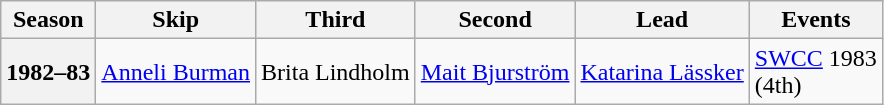<table class="wikitable">
<tr>
<th scope="col">Season</th>
<th scope="col">Skip</th>
<th scope="col">Third</th>
<th scope="col">Second</th>
<th scope="col">Lead</th>
<th scope="col">Events</th>
</tr>
<tr>
<th scope="row">1982–83</th>
<td><a href='#'>Anneli Burman</a></td>
<td>Brita Lindholm</td>
<td><a href='#'>Mait Bjurström</a></td>
<td><a href='#'>Katarina Lässker</a></td>
<td><a href='#'>SWCC</a> 1983 <br> (4th)</td>
</tr>
</table>
